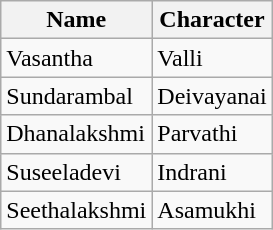<table class="wikitable">
<tr>
<th>Name</th>
<th>Character</th>
</tr>
<tr>
<td>Vasantha</td>
<td>Valli</td>
</tr>
<tr>
<td>Sundarambal</td>
<td>Deivayanai</td>
</tr>
<tr>
<td>Dhanalakshmi</td>
<td>Parvathi</td>
</tr>
<tr>
<td>Suseeladevi</td>
<td>Indrani</td>
</tr>
<tr>
<td>Seethalakshmi</td>
<td>Asamukhi</td>
</tr>
</table>
